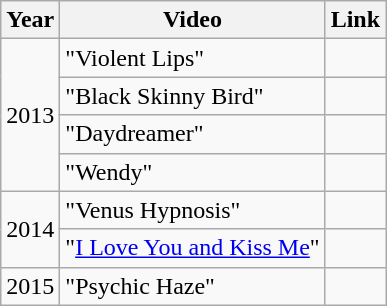<table class="wikitable plainrowheaders" style="text-align:center;">
<tr>
<th>Year</th>
<th>Video</th>
<th>Link</th>
</tr>
<tr>
<td align="center" rowspan="4">2013</td>
<td align="left">"Violent Lips"</td>
<td align="center"></td>
</tr>
<tr>
<td align="left">"Black Skinny Bird"</td>
<td align="center"></td>
</tr>
<tr>
<td align="left">"Daydreamer"</td>
<td align="center"></td>
</tr>
<tr>
<td align="left">"Wendy"</td>
<td align="center"></td>
</tr>
<tr>
<td align="center" rowspan="2">2014</td>
<td align="left">"Venus Hypnosis"</td>
<td align="center"></td>
</tr>
<tr>
<td align="left">"<a href='#'>I Love You and Kiss Me</a>"</td>
<td align="center"></td>
</tr>
<tr>
<td align="center" rowspan="1">2015</td>
<td align="left">"Psychic Haze"</td>
<td align="center"></td>
</tr>
</table>
